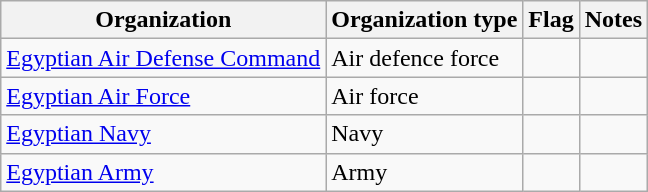<table class="wikitable">
<tr>
<th>Organization</th>
<th>Organization type</th>
<th>Flag</th>
<th>Notes</th>
</tr>
<tr>
<td><a href='#'>Egyptian Air Defense Command</a></td>
<td>Air defence force</td>
<td></td>
<td></td>
</tr>
<tr>
<td><a href='#'>Egyptian Air Force</a></td>
<td>Air force</td>
<td></td>
<td></td>
</tr>
<tr>
<td><a href='#'>Egyptian Navy</a></td>
<td>Navy</td>
<td></td>
<td></td>
</tr>
<tr>
<td><a href='#'>Egyptian Army</a></td>
<td>Army</td>
<td></td>
<td></td>
</tr>
</table>
